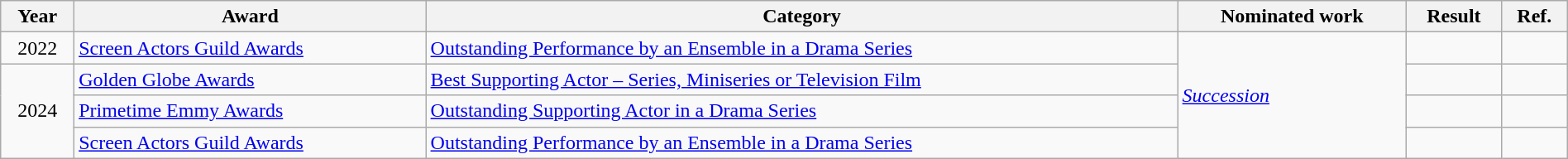<table class="wikitable unsortable" width="100%">
<tr>
<th>Year</th>
<th>Award</th>
<th>Category</th>
<th>Nominated work</th>
<th class=unsortable>Result</th>
<th>Ref.</th>
</tr>
<tr>
<td align="center">2022</td>
<td><a href='#'>Screen Actors Guild Awards</a></td>
<td><a href='#'>Outstanding Performance by an Ensemble in a Drama Series</a></td>
<td rowspan="4"><em><a href='#'>Succession</a></em></td>
<td></td>
<td align="center"></td>
</tr>
<tr>
<td rowspan="3" align="center">2024</td>
<td><a href='#'>Golden Globe Awards</a></td>
<td><a href='#'>Best Supporting Actor – Series, Miniseries or Television Film</a></td>
<td></td>
<td align="center"></td>
</tr>
<tr>
<td><a href='#'>Primetime Emmy Awards</a></td>
<td><a href='#'>Outstanding Supporting Actor in a Drama Series</a></td>
<td></td>
<td align="center"></td>
</tr>
<tr>
<td><a href='#'>Screen Actors Guild Awards</a></td>
<td><a href='#'>Outstanding Performance by an Ensemble in a Drama Series</a></td>
<td></td>
<td align="center"></td>
</tr>
</table>
